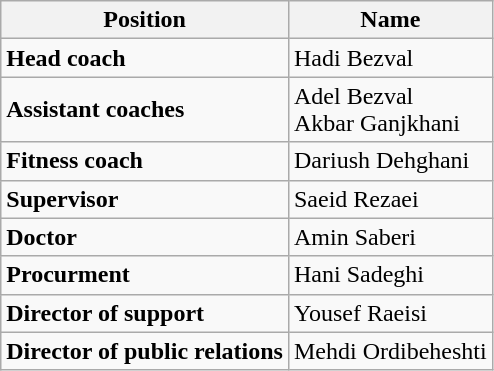<table class="wikitable">
<tr>
<th style="color:; background:;">Position</th>
<th style="color:; background:;">Name</th>
</tr>
<tr>
<td><strong>Head coach</strong></td>
<td> Hadi Bezval</td>
</tr>
<tr>
<td><strong>Assistant coaches</strong></td>
<td> Adel Bezval <br>  Akbar Ganjkhani</td>
</tr>
<tr>
<td><strong>Fitness coach</strong></td>
<td> Dariush Dehghani</td>
</tr>
<tr>
<td><strong>Supervisor</strong></td>
<td> Saeid Rezaei</td>
</tr>
<tr>
<td><strong>Doctor</strong></td>
<td> Amin Saberi</td>
</tr>
<tr>
<td><strong>Procurment</strong></td>
<td> Hani Sadeghi</td>
</tr>
<tr>
<td><strong>Director of support</strong></td>
<td> Yousef Raeisi</td>
</tr>
<tr>
<td><strong>Director of public relations</strong></td>
<td> Mehdi Ordibeheshti</td>
</tr>
</table>
